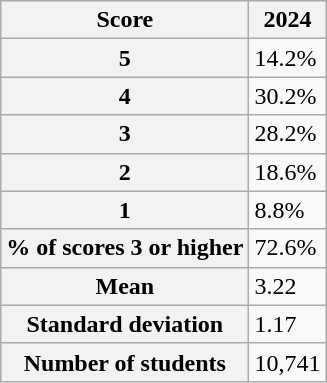<table class="wikitable">
<tr>
<th>Score</th>
<th>2024</th>
</tr>
<tr>
<th>5</th>
<td>14.2%</td>
</tr>
<tr>
<th>4</th>
<td>30.2%</td>
</tr>
<tr>
<th>3</th>
<td>28.2%</td>
</tr>
<tr>
<th>2</th>
<td>18.6%</td>
</tr>
<tr>
<th>1</th>
<td>8.8%</td>
</tr>
<tr>
<th>% of scores 3 or higher</th>
<td>72.6%</td>
</tr>
<tr>
<th>Mean</th>
<td>3.22</td>
</tr>
<tr>
<th>Standard deviation</th>
<td>1.17</td>
</tr>
<tr>
<th>Number of students</th>
<td>10,741</td>
</tr>
</table>
